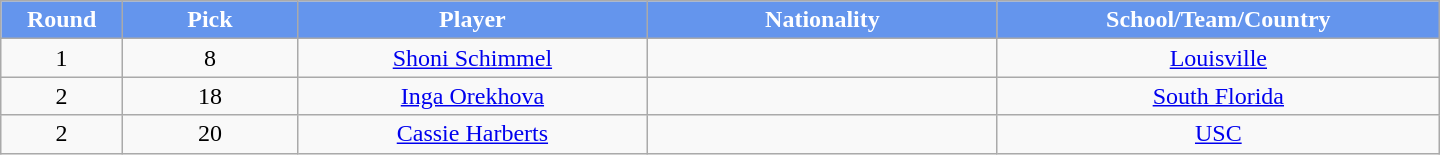<table class="wikitable" style="text-align:center; width:60em">
<tr>
<th style="background:#6495ED; color:white;" width="2%">Round</th>
<th style="background:#6495ED; color:white;" width="5%">Pick</th>
<th style="background:#6495ED; color:white;" width="10%">Player</th>
<th style="background:#6495ED; color:white;" width="10%">Nationality</th>
<th style="background:#6495ED; color:white;" width="10%">School/Team/Country</th>
</tr>
<tr>
<td>1</td>
<td>8</td>
<td><a href='#'>Shoni Schimmel</a></td>
<td></td>
<td><a href='#'>Louisville</a></td>
</tr>
<tr>
<td>2</td>
<td>18</td>
<td><a href='#'>Inga Orekhova</a></td>
<td></td>
<td><a href='#'>South Florida</a></td>
</tr>
<tr>
<td>2</td>
<td>20</td>
<td><a href='#'>Cassie Harberts</a></td>
<td></td>
<td><a href='#'>USC</a></td>
</tr>
</table>
